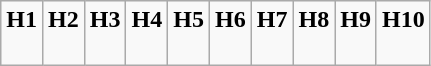<table class="wikitable" style="text-align: center;">
<tr valign="top">
<td><strong>H1</strong><br></td>
<td><strong>H2</strong><br></td>
<td><strong>H3</strong><br></td>
<td><strong>H4</strong><br></td>
<td><strong>H5</strong><br></td>
<td><strong>H6</strong><br></td>
<td><strong>H7</strong><br></td>
<td><strong>H8</strong><br></td>
<td><strong>H9</strong><br></td>
<td><strong>H10</strong><br><br></td>
</tr>
</table>
